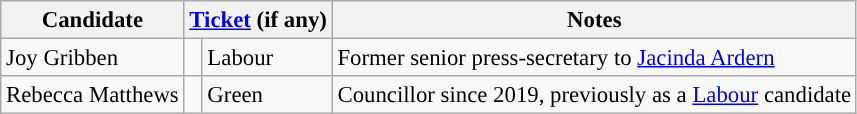<table class="wikitable" style="font-size: 95%">
<tr>
<th>Candidate</th>
<th colspan=2><a href='#'>Ticket</a> (if any)</th>
<th>Notes</th>
</tr>
<tr>
<td>Joy Gribben</td>
<td style="background-color:"></td>
<td>Labour</td>
<td>Former senior press-secretary to <a href='#'>Jacinda Ardern</a></td>
</tr>
<tr>
<td>Rebecca Matthews</td>
<td style="background-color:"></td>
<td>Green</td>
<td>Councillor since 2019, previously as a <a href='#'>Labour</a> candidate</td>
</tr>
</table>
